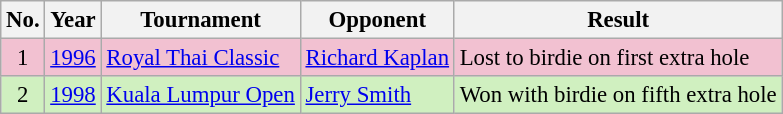<table class="wikitable" style="font-size:95%;">
<tr>
<th>No.</th>
<th>Year</th>
<th>Tournament</th>
<th>Opponent</th>
<th>Result</th>
</tr>
<tr style="background:#F2C1D1;">
<td align=center>1</td>
<td><a href='#'>1996</a></td>
<td><a href='#'>Royal Thai Classic</a></td>
<td> <a href='#'>Richard Kaplan</a></td>
<td>Lost to birdie on first extra hole</td>
</tr>
<tr style="background:#D0F0C0;">
<td align=center>2</td>
<td><a href='#'>1998</a></td>
<td><a href='#'>Kuala Lumpur Open</a></td>
<td> <a href='#'>Jerry Smith</a></td>
<td>Won with birdie on fifth extra hole</td>
</tr>
</table>
